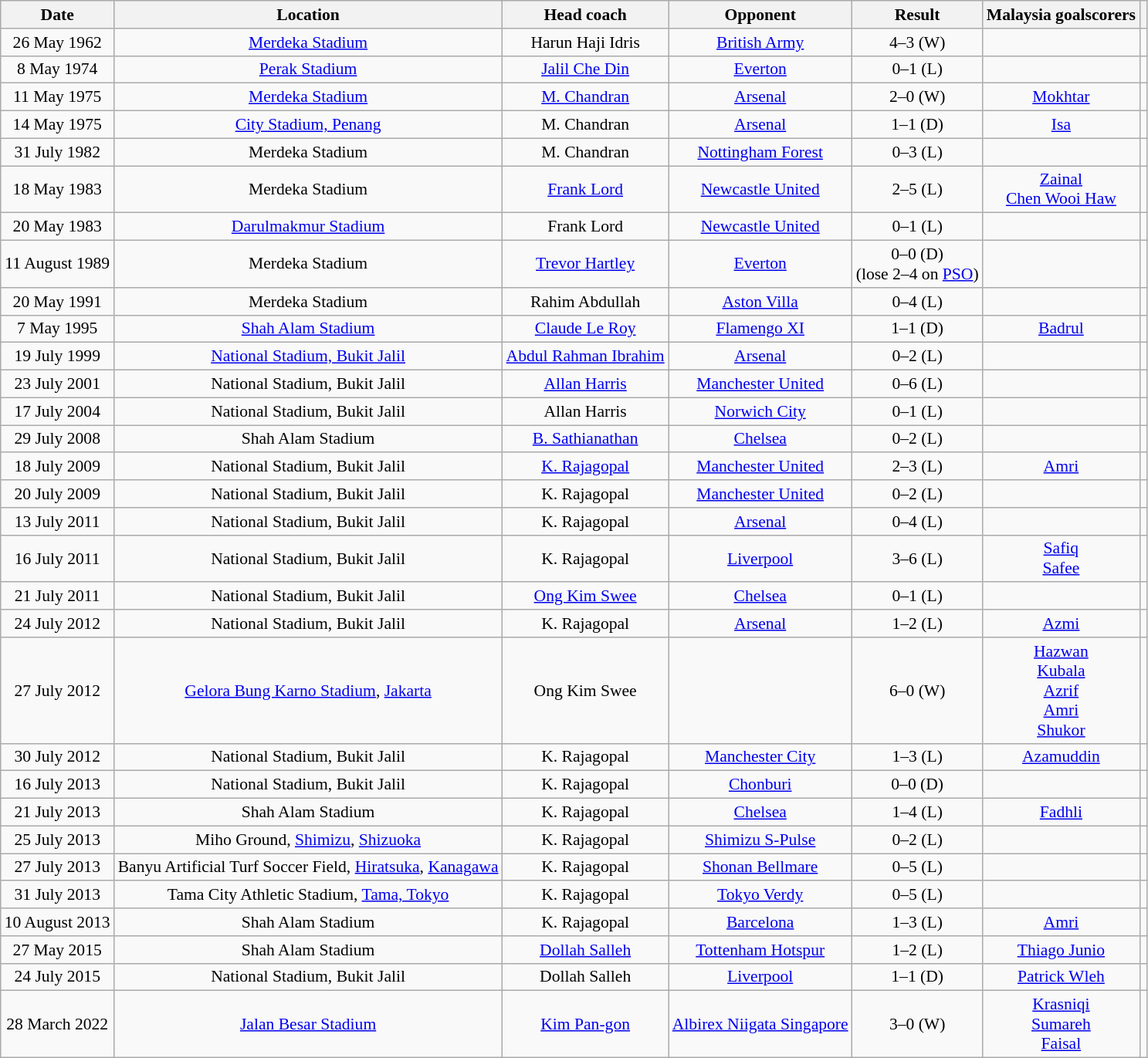<table class="wikitable" style="text-align:center;font-size:90%">
<tr>
<th>Date</th>
<th>Location</th>
<th>Head coach</th>
<th>Opponent</th>
<th>Result</th>
<th>Malaysia goalscorers</th>
<th></th>
</tr>
<tr>
<td>26 May 1962</td>
<td><a href='#'>Merdeka Stadium</a></td>
<td>Harun Haji Idris</td>
<td> <a href='#'>British Army</a></td>
<td>4–3 (W)</td>
<td></td>
<td></td>
</tr>
<tr>
<td>8 May 1974</td>
<td><a href='#'>Perak Stadium</a></td>
<td><a href='#'>Jalil Che Din</a></td>
<td> <a href='#'>Everton</a></td>
<td>0–1 (L)</td>
<td></td>
<td></td>
</tr>
<tr>
<td>11 May 1975</td>
<td><a href='#'>Merdeka Stadium</a></td>
<td><a href='#'>M. Chandran</a></td>
<td> <a href='#'>Arsenal</a></td>
<td>2–0 (W)</td>
<td><a href='#'>Mokhtar</a> </td>
<td></td>
</tr>
<tr>
<td>14 May 1975</td>
<td><a href='#'>City Stadium, Penang</a></td>
<td>M. Chandran</td>
<td> <a href='#'>Arsenal</a></td>
<td>1–1 (D)</td>
<td><a href='#'>Isa</a> </td>
<td></td>
</tr>
<tr>
<td>31 July 1982</td>
<td>Merdeka Stadium</td>
<td>M. Chandran</td>
<td> <a href='#'>Nottingham Forest</a></td>
<td>0–3 (L)</td>
<td></td>
<td></td>
</tr>
<tr>
<td>18 May 1983</td>
<td>Merdeka Stadium</td>
<td><a href='#'>Frank Lord</a></td>
<td> <a href='#'>Newcastle United</a></td>
<td>2–5 (L)</td>
<td><a href='#'>Zainal</a> <br><a href='#'>Chen Wooi Haw</a> </td>
<td></td>
</tr>
<tr>
<td>20 May 1983</td>
<td><a href='#'>Darulmakmur Stadium</a></td>
<td>Frank Lord</td>
<td> <a href='#'>Newcastle United</a></td>
<td>0–1 (L)</td>
<td></td>
<td></td>
</tr>
<tr>
<td>11 August 1989</td>
<td>Merdeka Stadium</td>
<td><a href='#'>Trevor Hartley</a></td>
<td> <a href='#'>Everton</a></td>
<td>0–0 (D)<br>(lose 2–4 on <a href='#'>PSO</a>)</td>
<td></td>
<td></td>
</tr>
<tr>
<td>20 May 1991</td>
<td>Merdeka Stadium</td>
<td>Rahim Abdullah</td>
<td> <a href='#'>Aston Villa</a></td>
<td>0–4 (L)</td>
<td></td>
<td></td>
</tr>
<tr>
<td>7 May 1995</td>
<td><a href='#'>Shah Alam Stadium</a></td>
<td><a href='#'>Claude Le Roy</a></td>
<td> <a href='#'>Flamengo XI</a></td>
<td>1–1 (D)</td>
<td><a href='#'>Badrul</a> </td>
<td><br></td>
</tr>
<tr>
<td>19 July 1999</td>
<td><a href='#'>National Stadium, Bukit Jalil</a></td>
<td><a href='#'>Abdul Rahman Ibrahim</a></td>
<td> <a href='#'>Arsenal</a></td>
<td>0–2 (L)</td>
<td></td>
<td></td>
</tr>
<tr>
<td>23 July 2001</td>
<td>National Stadium, Bukit Jalil</td>
<td><a href='#'>Allan Harris</a></td>
<td> <a href='#'>Manchester United</a></td>
<td>0–6 (L)</td>
<td></td>
<td></td>
</tr>
<tr>
<td>17 July 2004</td>
<td>National Stadium, Bukit Jalil</td>
<td>Allan Harris</td>
<td> <a href='#'>Norwich City</a></td>
<td>0–1 (L)</td>
<td></td>
<td></td>
</tr>
<tr>
<td>29 July 2008</td>
<td>Shah Alam Stadium</td>
<td><a href='#'>B. Sathianathan</a></td>
<td> <a href='#'>Chelsea</a></td>
<td>0–2 (L)</td>
<td></td>
<td></td>
</tr>
<tr>
<td>18 July 2009</td>
<td>National Stadium, Bukit Jalil</td>
<td><a href='#'>K. Rajagopal</a></td>
<td> <a href='#'>Manchester United</a></td>
<td>2–3 (L)</td>
<td><a href='#'>Amri</a> </td>
<td></td>
</tr>
<tr>
<td>20 July 2009</td>
<td>National Stadium, Bukit Jalil</td>
<td>K. Rajagopal</td>
<td> <a href='#'>Manchester United</a></td>
<td>0–2 (L)</td>
<td></td>
<td></td>
</tr>
<tr>
<td>13 July 2011</td>
<td>National Stadium, Bukit Jalil</td>
<td>K. Rajagopal</td>
<td> <a href='#'>Arsenal</a></td>
<td>0–4 (L)</td>
<td></td>
<td></td>
</tr>
<tr>
<td>16 July 2011</td>
<td>National Stadium, Bukit Jalil</td>
<td>K. Rajagopal</td>
<td> <a href='#'>Liverpool</a></td>
<td>3–6 (L)</td>
<td><a href='#'>Safiq</a> <br><a href='#'>Safee</a> </td>
<td></td>
</tr>
<tr>
<td>21 July 2011</td>
<td>National Stadium, Bukit Jalil</td>
<td><a href='#'>Ong Kim Swee</a></td>
<td> <a href='#'>Chelsea</a></td>
<td>0–1 (L)</td>
<td></td>
<td></td>
</tr>
<tr>
<td>24 July 2012</td>
<td>National Stadium, Bukit Jalil</td>
<td>K. Rajagopal</td>
<td> <a href='#'>Arsenal</a></td>
<td>1–2 (L)</td>
<td><a href='#'>Azmi</a> </td>
<td></td>
</tr>
<tr>
<td>27 July 2012</td>
<td><a href='#'>Gelora Bung Karno Stadium</a>, <a href='#'>Jakarta</a></td>
<td>Ong Kim Swee</td>
<td></td>
<td>6–0 (W)</td>
<td><a href='#'>Hazwan</a> <br><a href='#'>Kubala</a> <br><a href='#'>Azrif</a> <br><a href='#'>Amri</a> <br><a href='#'>Shukor</a> </td>
<td></td>
</tr>
<tr>
<td>30 July 2012</td>
<td>National Stadium, Bukit Jalil</td>
<td>K. Rajagopal</td>
<td> <a href='#'>Manchester City</a></td>
<td>1–3 (L)</td>
<td><a href='#'>Azamuddin</a> </td>
<td></td>
</tr>
<tr>
<td>16 July 2013</td>
<td>National Stadium, Bukit Jalil</td>
<td>K. Rajagopal</td>
<td> <a href='#'>Chonburi</a></td>
<td>0–0 (D)</td>
<td></td>
<td></td>
</tr>
<tr>
<td>21 July 2013</td>
<td>Shah Alam Stadium</td>
<td>K. Rajagopal</td>
<td> <a href='#'>Chelsea</a></td>
<td>1–4 (L)</td>
<td><a href='#'>Fadhli</a> </td>
<td></td>
</tr>
<tr>
<td>25 July 2013</td>
<td>Miho Ground, <a href='#'>Shimizu</a>, <a href='#'>Shizuoka</a></td>
<td>K. Rajagopal</td>
<td> <a href='#'>Shimizu S-Pulse</a></td>
<td>0–2 (L)</td>
<td></td>
<td></td>
</tr>
<tr>
<td>27 July 2013</td>
<td>Banyu Artificial Turf Soccer Field, <a href='#'>Hiratsuka</a>, <a href='#'>Kanagawa</a></td>
<td>K. Rajagopal</td>
<td> <a href='#'>Shonan Bellmare</a></td>
<td>0–5 (L)</td>
<td></td>
<td></td>
</tr>
<tr>
<td>31 July 2013</td>
<td>Tama City Athletic Stadium, <a href='#'>Tama, Tokyo</a></td>
<td>K. Rajagopal</td>
<td> <a href='#'>Tokyo Verdy</a></td>
<td>0–5 (L)</td>
<td></td>
<td></td>
</tr>
<tr>
<td>10 August 2013</td>
<td>Shah Alam Stadium</td>
<td>K. Rajagopal</td>
<td> <a href='#'>Barcelona</a></td>
<td>1–3 (L)</td>
<td><a href='#'>Amri</a> </td>
<td></td>
</tr>
<tr>
<td>27 May 2015</td>
<td>Shah Alam Stadium</td>
<td><a href='#'>Dollah Salleh</a></td>
<td> <a href='#'>Tottenham Hotspur</a></td>
<td>1–2 (L)</td>
<td><a href='#'>Thiago Junio</a> </td>
<td></td>
</tr>
<tr>
<td>24 July 2015</td>
<td>National Stadium, Bukit Jalil</td>
<td>Dollah Salleh</td>
<td> <a href='#'>Liverpool</a></td>
<td>1–1 (D)</td>
<td><a href='#'>Patrick Wleh</a> </td>
<td></td>
</tr>
<tr>
<td>28 March 2022</td>
<td><a href='#'>Jalan Besar Stadium</a></td>
<td><a href='#'>Kim Pan-gon</a></td>
<td> <a href='#'>Albirex Niigata Singapore</a></td>
<td>3–0 (W)</td>
<td><a href='#'>Krasniqi</a> <br><a href='#'>Sumareh</a> <br><a href='#'>Faisal</a> </td>
<td></td>
</tr>
</table>
